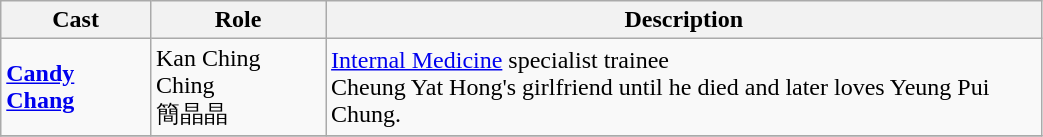<table class="wikitable" width="55%">
<tr>
<th>Cast</th>
<th>Role</th>
<th>Description</th>
</tr>
<tr>
<td><strong><a href='#'>Candy Chang</a></strong></td>
<td>Kan Ching Ching<br>簡晶晶</td>
<td><a href='#'>Internal Medicine</a> specialist trainee <br> Cheung Yat Hong's girlfriend until he died and later loves Yeung Pui Chung.</td>
</tr>
<tr>
</tr>
</table>
